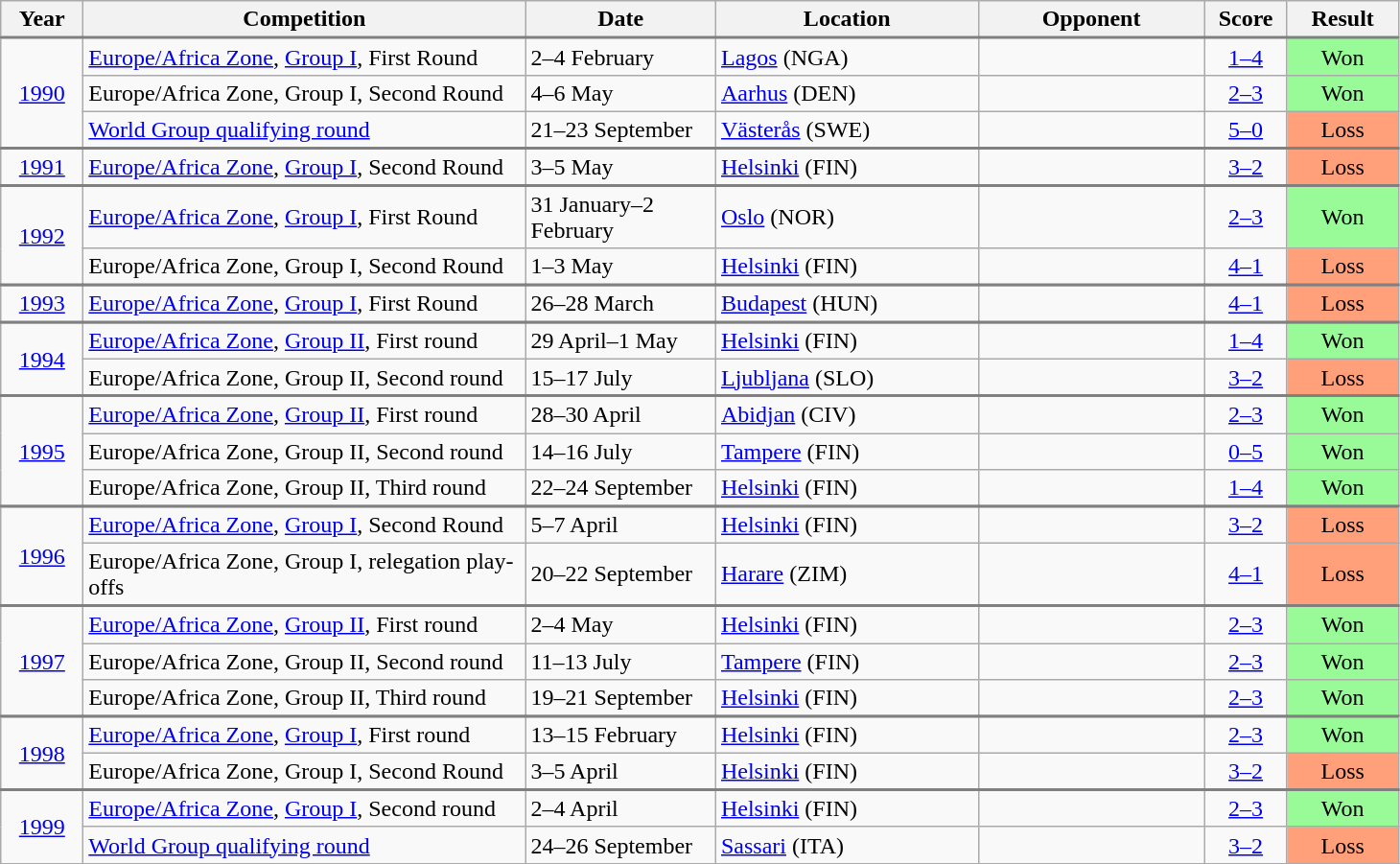<table class="wikitable collapsible collapsed">
<tr>
<th width="50">Year</th>
<th width="300">Competition</th>
<th width="125">Date</th>
<th width="175">Location</th>
<th width="150">Opponent</th>
<th width="50">Score</th>
<th width="70">Result</th>
</tr>
<tr style="border-top:2px solid gray;">
<td align="center" rowspan="3"><a href='#'>1990</a></td>
<td><a href='#'>Europe/Africa Zone</a>, <a href='#'>Group I</a>, First Round</td>
<td>2–4 February</td>
<td><a href='#'>Lagos</a> (NGA)</td>
<td></td>
<td align="center"><a href='#'>1–4</a></td>
<td align="center" bgcolor="#98FB98">Won</td>
</tr>
<tr>
<td>Europe/Africa Zone, Group I, Second Round</td>
<td>4–6 May</td>
<td><a href='#'>Aarhus</a> (DEN)</td>
<td></td>
<td align="center"><a href='#'>2–3</a></td>
<td align="center" bgcolor="#98FB98">Won</td>
</tr>
<tr>
<td><a href='#'>World Group qualifying round</a></td>
<td>21–23 September</td>
<td><a href='#'>Västerås</a> (SWE)</td>
<td></td>
<td align="center"><a href='#'>5–0</a></td>
<td align="center" bgcolor="#FFA07A">Loss</td>
</tr>
<tr>
</tr>
<tr style="border-top:2px solid gray;">
<td align="center" rowspan="1"><a href='#'>1991</a></td>
<td><a href='#'>Europe/Africa Zone</a>, <a href='#'>Group I</a>, Second Round</td>
<td>3–5 May</td>
<td><a href='#'>Helsinki</a> (FIN)</td>
<td></td>
<td align="center"><a href='#'>3–2</a></td>
<td align="center" bgcolor="#FFA07A">Loss</td>
</tr>
<tr>
</tr>
<tr style="border-top:2px solid gray;">
<td align="center" rowspan="2"><a href='#'>1992</a></td>
<td><a href='#'>Europe/Africa Zone</a>, <a href='#'>Group I</a>, First Round</td>
<td>31 January–2 February</td>
<td><a href='#'>Oslo</a> (NOR)</td>
<td></td>
<td align="center"><a href='#'>2–3</a></td>
<td align="center" bgcolor="#98FB98">Won</td>
</tr>
<tr>
<td>Europe/Africa Zone, Group I, Second Round</td>
<td>1–3 May</td>
<td><a href='#'>Helsinki</a> (FIN)</td>
<td></td>
<td align="center"><a href='#'>4–1</a></td>
<td align="center" bgcolor="#FFA07A">Loss</td>
</tr>
<tr>
</tr>
<tr style="border-top:2px solid gray;">
<td align="center" rowspan="1"><a href='#'>1993</a></td>
<td><a href='#'>Europe/Africa Zone</a>, <a href='#'>Group I</a>, First Round</td>
<td>26–28 March</td>
<td><a href='#'>Budapest</a> (HUN)</td>
<td></td>
<td align="center"><a href='#'>4–1</a></td>
<td align="center" bgcolor="#FFA07A">Loss</td>
</tr>
<tr>
</tr>
<tr style="border-top:2px solid gray;">
<td align="center" rowspan="2"><a href='#'>1994</a></td>
<td><a href='#'>Europe/Africa Zone</a>, <a href='#'>Group II</a>, First round</td>
<td>29 April–1 May</td>
<td><a href='#'>Helsinki</a> (FIN)</td>
<td></td>
<td align="center"><a href='#'>1–4</a></td>
<td align="center" bgcolor="#98FB98">Won</td>
</tr>
<tr>
<td>Europe/Africa Zone, Group II, Second round</td>
<td>15–17 July</td>
<td><a href='#'>Ljubljana</a> (SLO)</td>
<td></td>
<td align="center"><a href='#'>3–2</a></td>
<td align="center" bgcolor="#FFA07A">Loss</td>
</tr>
<tr>
</tr>
<tr style="border-top:2px solid gray;">
<td align="center" rowspan="3"><a href='#'>1995</a></td>
<td><a href='#'>Europe/Africa Zone</a>, <a href='#'>Group II</a>, First round</td>
<td>28–30 April</td>
<td><a href='#'>Abidjan</a> (CIV)</td>
<td></td>
<td align="center"><a href='#'>2–3</a></td>
<td align="center" bgcolor="#98FB98">Won</td>
</tr>
<tr>
<td>Europe/Africa Zone, Group II, Second round</td>
<td>14–16 July</td>
<td><a href='#'>Tampere</a> (FIN)</td>
<td></td>
<td align="center"><a href='#'>0–5</a></td>
<td align="center" bgcolor="#98FB98">Won</td>
</tr>
<tr>
<td>Europe/Africa Zone, Group II, Third round</td>
<td>22–24 September</td>
<td><a href='#'>Helsinki</a> (FIN)</td>
<td></td>
<td align="center"><a href='#'>1–4</a></td>
<td align="center" bgcolor="#98FB98">Won</td>
</tr>
<tr>
</tr>
<tr style="border-top:2px solid gray;">
<td align="center" rowspan="2"><a href='#'>1996</a></td>
<td><a href='#'>Europe/Africa Zone</a>, <a href='#'>Group I</a>, Second Round</td>
<td>5–7 April</td>
<td><a href='#'>Helsinki</a> (FIN)</td>
<td></td>
<td align="center"><a href='#'>3–2</a></td>
<td align="center" bgcolor="#FFA07A">Loss</td>
</tr>
<tr>
<td>Europe/Africa Zone, Group I, relegation play-offs</td>
<td>20–22 September</td>
<td><a href='#'>Harare</a> (ZIM)</td>
<td></td>
<td align="center"><a href='#'>4–1</a></td>
<td align="center" bgcolor="#FFA07A">Loss</td>
</tr>
<tr>
</tr>
<tr style="border-top:2px solid gray;">
<td align="center" rowspan="3"><a href='#'>1997</a></td>
<td><a href='#'>Europe/Africa Zone</a>, <a href='#'>Group II</a>, First round</td>
<td>2–4 May</td>
<td><a href='#'>Helsinki</a> (FIN)</td>
<td></td>
<td align="center"><a href='#'>2–3</a></td>
<td align="center" bgcolor="#98FB98">Won</td>
</tr>
<tr>
<td>Europe/Africa Zone, Group II, Second round</td>
<td>11–13 July</td>
<td><a href='#'>Tampere</a> (FIN)</td>
<td></td>
<td align="center"><a href='#'>2–3</a></td>
<td align="center" bgcolor="#98FB98">Won</td>
</tr>
<tr>
<td>Europe/Africa Zone, Group II, Third round</td>
<td>19–21 September</td>
<td><a href='#'>Helsinki</a> (FIN)</td>
<td></td>
<td align="center"><a href='#'>2–3</a></td>
<td align="center" bgcolor="#98FB98">Won</td>
</tr>
<tr>
</tr>
<tr style="border-top:2px solid gray;">
<td align="center" rowspan="2"><a href='#'>1998</a></td>
<td><a href='#'>Europe/Africa Zone</a>, <a href='#'>Group I</a>, First round</td>
<td>13–15 February</td>
<td><a href='#'>Helsinki</a> (FIN)</td>
<td></td>
<td align="center"><a href='#'>2–3</a></td>
<td align="center" bgcolor="#98FB98">Won</td>
</tr>
<tr>
<td>Europe/Africa Zone, Group I, Second Round</td>
<td>3–5 April</td>
<td><a href='#'>Helsinki</a> (FIN)</td>
<td></td>
<td align="center"><a href='#'>3–2</a></td>
<td align="center" bgcolor="#FFA07A">Loss</td>
</tr>
<tr>
</tr>
<tr style="border-top:2px solid gray;">
<td align="center" rowspan="2"><a href='#'>1999</a></td>
<td><a href='#'>Europe/Africa Zone</a>, <a href='#'>Group I</a>, Second round</td>
<td>2–4 April</td>
<td><a href='#'>Helsinki</a> (FIN)</td>
<td></td>
<td align="center"><a href='#'>2–3</a></td>
<td align="center" bgcolor="#98FB98">Won</td>
</tr>
<tr>
<td><a href='#'>World Group qualifying round</a></td>
<td>24–26 September</td>
<td><a href='#'>Sassari</a> (ITA)</td>
<td></td>
<td align="center"><a href='#'>3–2</a></td>
<td align="center" bgcolor="#FFA07A">Loss</td>
</tr>
<tr>
</tr>
</table>
